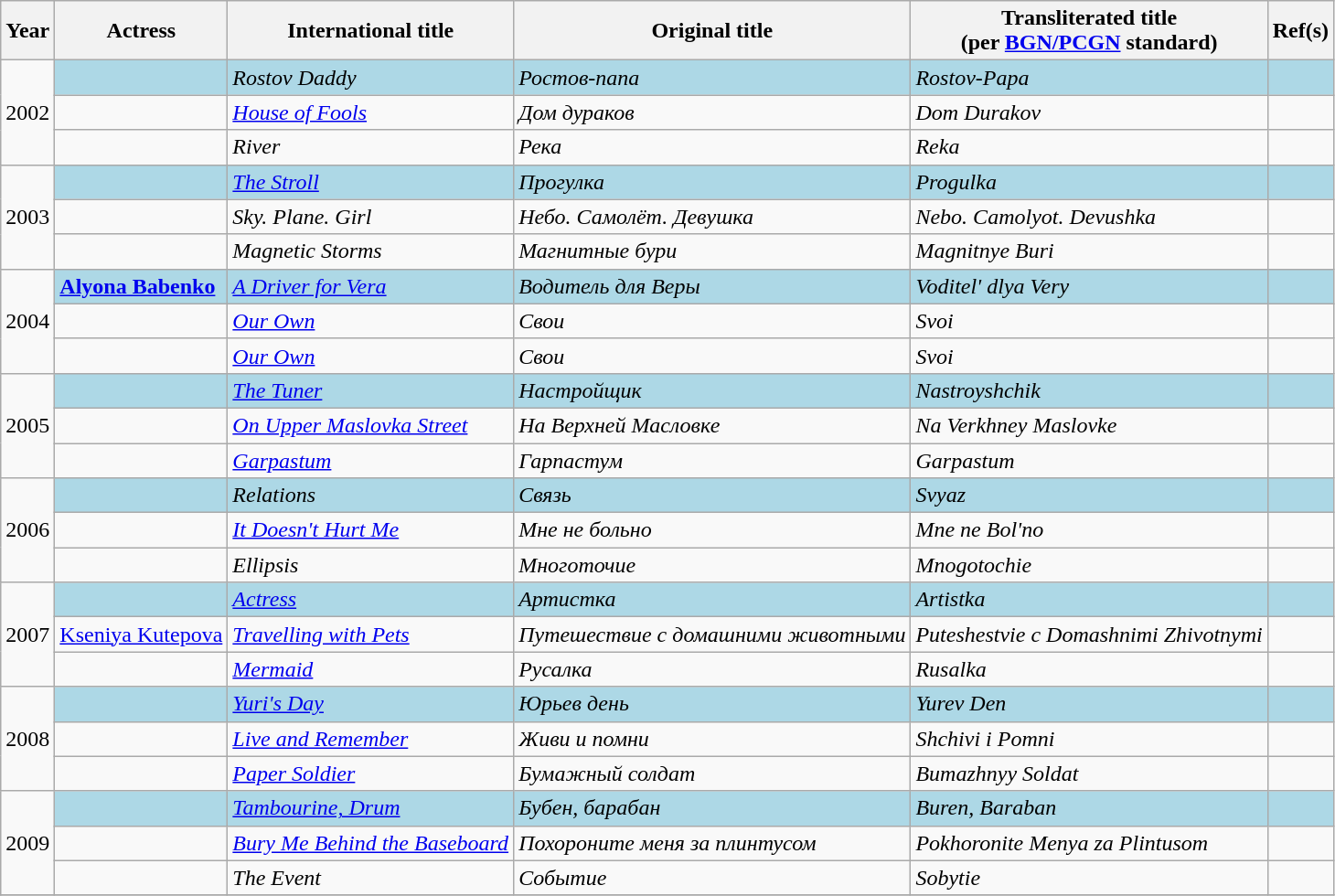<table class="wikitable sortable">
<tr>
<th>Year</th>
<th>Actress</th>
<th>International title</th>
<th>Original title</th>
<th>Transliterated title<br>(per <a href='#'>BGN/PCGN</a> standard)</th>
<th class="unsortable">Ref(s)</th>
</tr>
<tr>
<td rowspan="3">2002</td>
<td style="background-color:lightblue"><strong></strong></td>
<td style="background-color:lightblue"><em>Rostov Daddy</em></td>
<td style="background-color:lightblue"><em>Ростов-папа</em></td>
<td style="background-color:lightblue"><em>Rostov-Papa</em></td>
<td style="background-color:lightblue"></td>
</tr>
<tr>
<td></td>
<td><em><a href='#'>House of Fools</a></em></td>
<td><em>Дом дураков</em></td>
<td><em>Dom Durakov</em></td>
<td></td>
</tr>
<tr>
<td></td>
<td><em>River</em></td>
<td><em>Река</em></td>
<td><em>Reka</em></td>
<td></td>
</tr>
<tr>
<td rowspan="3">2003</td>
<td style="background-color:lightblue"><strong></strong></td>
<td style="background-color:lightblue"><em><a href='#'>The Stroll</a></em></td>
<td style="background-color:lightblue"><em>Прогулка</em></td>
<td style="background-color:lightblue"><em>Progulka</em></td>
<td style="background-color:lightblue"></td>
</tr>
<tr>
<td></td>
<td><em>Sky. Plane. Girl</em></td>
<td><em>Небо. Самолёт. Девушка</em></td>
<td><em>Nebo. Camolyot. Devushka</em></td>
<td></td>
</tr>
<tr>
<td></td>
<td><em>Magnetic Storms</em></td>
<td><em>Магнитные бури</em></td>
<td><em>Magnitnye Buri</em></td>
<td></td>
</tr>
<tr>
<td rowspan="3">2004</td>
<td style="background-color:lightblue"><strong><a href='#'>Alyona Babenko</a></strong></td>
<td style="background-color:lightblue"><em><a href='#'>A Driver for Vera</a></em></td>
<td style="background-color:lightblue"><em>Водитель для Веры</em></td>
<td style="background-color:lightblue"><em>Voditel' dlya Very</em></td>
<td style="background-color:lightblue"></td>
</tr>
<tr>
<td></td>
<td><em><a href='#'>Our Own</a></em></td>
<td><em>Свои</em></td>
<td><em>Svoi</em></td>
<td></td>
</tr>
<tr>
<td></td>
<td><em><a href='#'>Our Own</a></em></td>
<td><em>Свои</em></td>
<td><em>Svoi</em></td>
<td></td>
</tr>
<tr>
<td rowspan="3">2005</td>
<td style="background-color:lightblue"><strong></strong></td>
<td style="background-color:lightblue"><em><a href='#'>The Tuner</a></em></td>
<td style="background-color:lightblue"><em>Настройщик</em></td>
<td style="background-color:lightblue"><em>Nastroyshchik</em></td>
<td style="background-color:lightblue"></td>
</tr>
<tr>
<td></td>
<td><em><a href='#'>On Upper Maslovka Street</a></em></td>
<td><em>На Верхней Масловке</em></td>
<td><em>Na Verkhney Maslovke</em></td>
<td></td>
</tr>
<tr>
<td></td>
<td><em><a href='#'>Garpastum</a></em></td>
<td><em>Гарпастум</em></td>
<td><em>Garpastum</em></td>
<td></td>
</tr>
<tr>
<td rowspan="3">2006</td>
<td style="background-color:lightblue"><strong></strong></td>
<td style="background-color:lightblue"><em>Relations</em></td>
<td style="background-color:lightblue"><em>Связь</em></td>
<td style="background-color:lightblue"><em>Svyaz</em></td>
<td style="background-color:lightblue"></td>
</tr>
<tr>
<td></td>
<td><em><a href='#'>It Doesn't Hurt Me</a></em></td>
<td><em>Мне не больно</em></td>
<td><em>Mne ne Bol'no</em></td>
<td></td>
</tr>
<tr>
<td></td>
<td><em>Ellipsis</em></td>
<td><em>Многоточие</em></td>
<td><em>Mnogotochie</em></td>
<td></td>
</tr>
<tr>
<td rowspan="3">2007</td>
<td style="background-color:lightblue"><strong></strong></td>
<td style="background-color:lightblue"><em><a href='#'>Actress</a></em></td>
<td style="background-color:lightblue"><em>Артистка</em></td>
<td style="background-color:lightblue"><em>Artistka</em></td>
<td style="background-color:lightblue"></td>
</tr>
<tr>
<td><a href='#'>Kseniya Kutepova</a></td>
<td><em><a href='#'>Travelling with Pets</a></em></td>
<td><em>Путешествие с домашними животными</em></td>
<td><em>Puteshestvie c Domashnimi Zhivotnymi</em></td>
<td></td>
</tr>
<tr>
<td></td>
<td><em><a href='#'>Mermaid</a></em></td>
<td><em>Русалка</em></td>
<td><em>Rusalka</em></td>
<td></td>
</tr>
<tr>
<td rowspan="3">2008</td>
<td style="background-color:lightblue"><strong></strong></td>
<td style="background-color:lightblue"><em><a href='#'>Yuri's Day</a></em></td>
<td style="background-color:lightblue"><em>Юрьев день</em></td>
<td style="background-color:lightblue"><em>Yurev Den</em></td>
<td style="background-color:lightblue"></td>
</tr>
<tr>
<td></td>
<td><em><a href='#'>Live and Remember</a></em></td>
<td><em>Живи и помни</em></td>
<td><em>Shchivi i Pomni</em></td>
<td></td>
</tr>
<tr>
<td></td>
<td><em><a href='#'>Paper Soldier</a></em></td>
<td><em>Бумажный солдат</em></td>
<td><em>Bumazhnyy Soldat</em></td>
<td></td>
</tr>
<tr>
<td rowspan="3">2009</td>
<td style="background-color:lightblue"><strong></strong></td>
<td style="background-color:lightblue"><em><a href='#'>Tambourine, Drum</a></em></td>
<td style="background-color:lightblue"><em>Бубен, барабан</em></td>
<td style="background-color:lightblue"><em>Buren, Baraban</em></td>
<td style="background-color:lightblue"></td>
</tr>
<tr>
<td></td>
<td><em><a href='#'>Bury Me Behind the Baseboard</a></em></td>
<td><em>Похороните меня за плинтусом</em></td>
<td><em>Pokhoronite Menya za Plintusom</em></td>
<td></td>
</tr>
<tr>
<td></td>
<td><em>The Event</em></td>
<td><em>Событие</em></td>
<td><em>Sobytie</em></td>
<td></td>
</tr>
<tr>
</tr>
</table>
